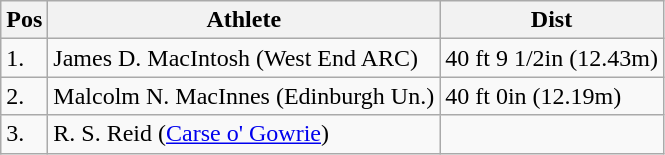<table class="wikitable">
<tr>
<th>Pos</th>
<th>Athlete</th>
<th>Dist</th>
</tr>
<tr>
<td>1.</td>
<td>James D. MacIntosh (West End ARC)</td>
<td>40 ft 9 1/2in (12.43m)</td>
</tr>
<tr>
<td>2.</td>
<td>Malcolm N. MacInnes (Edinburgh Un.)</td>
<td>40 ft 0in (12.19m)</td>
</tr>
<tr>
<td>3.</td>
<td>R. S. Reid (<a href='#'>Carse o' Gowrie</a>)</td>
<td></td>
</tr>
</table>
